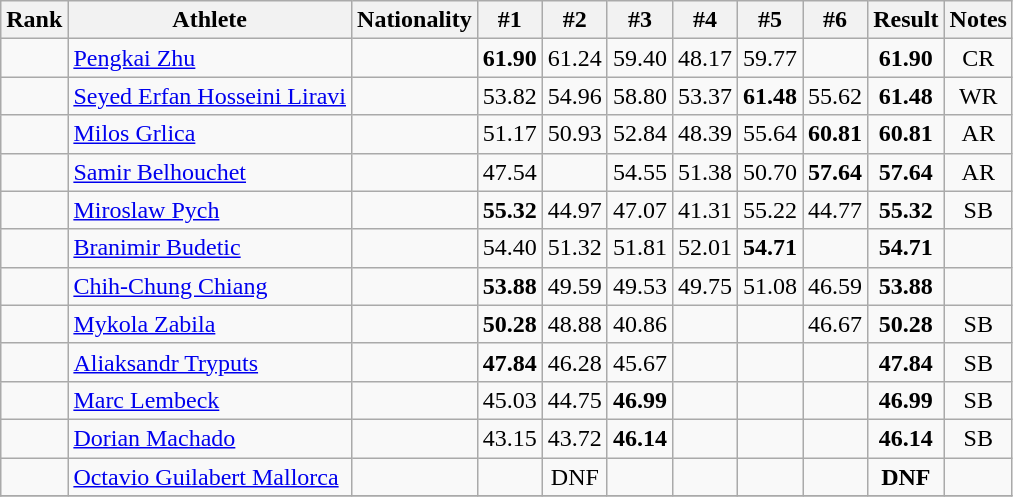<table class="wikitable sortable" style="text-align:center">
<tr>
<th>Rank</th>
<th>Athlete</th>
<th>Nationality</th>
<th>#1</th>
<th>#2</th>
<th>#3</th>
<th>#4</th>
<th>#5</th>
<th>#6</th>
<th>Result</th>
<th>Notes</th>
</tr>
<tr>
<td></td>
<td align=left><a href='#'>Pengkai Zhu</a></td>
<td align=left></td>
<td><strong>61.90</strong></td>
<td>61.24</td>
<td>59.40</td>
<td>48.17</td>
<td>59.77</td>
<td></td>
<td><strong>61.90</strong></td>
<td>CR</td>
</tr>
<tr>
<td></td>
<td align=left><a href='#'>Seyed Erfan Hosseini Liravi</a></td>
<td align=left></td>
<td>53.82</td>
<td>54.96</td>
<td>58.80</td>
<td>53.37</td>
<td><strong>61.48</strong></td>
<td>55.62</td>
<td><strong>61.48</strong></td>
<td>WR</td>
</tr>
<tr>
<td></td>
<td align=left><a href='#'>Milos Grlica</a></td>
<td align=left></td>
<td>51.17</td>
<td>50.93</td>
<td>52.84</td>
<td>48.39</td>
<td>55.64</td>
<td><strong>60.81</strong></td>
<td><strong>60.81</strong></td>
<td>AR</td>
</tr>
<tr>
<td></td>
<td align=left><a href='#'>Samir Belhouchet</a></td>
<td align=left></td>
<td>47.54</td>
<td></td>
<td>54.55</td>
<td>51.38</td>
<td>50.70</td>
<td><strong>57.64</strong></td>
<td><strong>57.64</strong></td>
<td>AR</td>
</tr>
<tr>
<td></td>
<td align=left><a href='#'>Miroslaw Pych</a></td>
<td align=left></td>
<td><strong>55.32</strong></td>
<td>44.97</td>
<td>47.07</td>
<td>41.31</td>
<td>55.22</td>
<td>44.77</td>
<td><strong>55.32</strong></td>
<td>SB</td>
</tr>
<tr>
<td></td>
<td align=left><a href='#'>Branimir Budetic</a></td>
<td align=left></td>
<td>54.40</td>
<td>51.32</td>
<td>51.81</td>
<td>52.01</td>
<td><strong>54.71</strong></td>
<td></td>
<td><strong>54.71</strong></td>
<td></td>
</tr>
<tr>
<td></td>
<td align=left><a href='#'>Chih-Chung Chiang</a></td>
<td align=left></td>
<td><strong>53.88</strong></td>
<td>49.59</td>
<td>49.53</td>
<td>49.75</td>
<td>51.08</td>
<td>46.59</td>
<td><strong>53.88</strong></td>
<td></td>
</tr>
<tr>
<td></td>
<td align=left><a href='#'>Mykola Zabila</a></td>
<td align=left></td>
<td><strong>50.28</strong></td>
<td>48.88</td>
<td>40.86</td>
<td></td>
<td></td>
<td>46.67</td>
<td><strong>50.28</strong></td>
<td>SB</td>
</tr>
<tr>
<td></td>
<td align=left><a href='#'>Aliaksandr Tryputs</a></td>
<td align=left></td>
<td><strong>47.84</strong></td>
<td>46.28</td>
<td>45.67</td>
<td></td>
<td></td>
<td></td>
<td><strong>47.84</strong></td>
<td>SB</td>
</tr>
<tr>
<td></td>
<td align=left><a href='#'>Marc Lembeck</a></td>
<td align=left></td>
<td>45.03</td>
<td>44.75</td>
<td><strong>46.99</strong></td>
<td></td>
<td></td>
<td></td>
<td><strong>46.99</strong></td>
<td>SB</td>
</tr>
<tr>
<td></td>
<td align=left><a href='#'>Dorian Machado</a></td>
<td align=left></td>
<td>43.15</td>
<td>43.72</td>
<td><strong>46.14</strong></td>
<td></td>
<td></td>
<td></td>
<td><strong>46.14</strong></td>
<td>SB</td>
</tr>
<tr>
<td></td>
<td align=left><a href='#'>Octavio Guilabert Mallorca</a></td>
<td align=left></td>
<td></td>
<td>DNF</td>
<td></td>
<td></td>
<td></td>
<td></td>
<td><strong>DNF</strong></td>
<td></td>
</tr>
<tr>
</tr>
</table>
